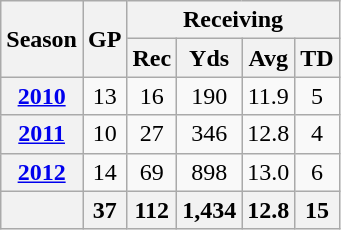<table class="wikitable" style="text-align: center;">
<tr>
<th rowspan="2">Season</th>
<th rowspan="2">GP</th>
<th colspan="4">Receiving</th>
</tr>
<tr>
<th>Rec</th>
<th>Yds</th>
<th>Avg</th>
<th>TD</th>
</tr>
<tr>
<th><a href='#'>2010</a></th>
<td>13</td>
<td>16</td>
<td>190</td>
<td>11.9</td>
<td>5</td>
</tr>
<tr>
<th><a href='#'>2011</a></th>
<td>10</td>
<td>27</td>
<td>346</td>
<td>12.8</td>
<td>4</td>
</tr>
<tr>
<th><a href='#'>2012</a></th>
<td>14</td>
<td>69</td>
<td>898</td>
<td>13.0</td>
<td>6</td>
</tr>
<tr>
<th></th>
<th>37</th>
<th>112</th>
<th>1,434</th>
<th>12.8</th>
<th>15</th>
</tr>
</table>
